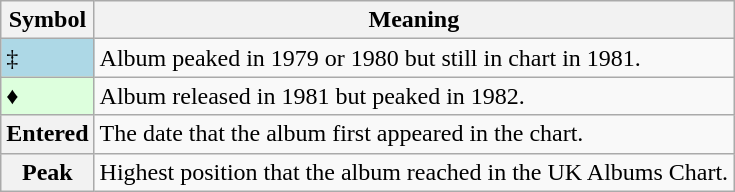<table Class="wikitable">
<tr>
<th>Symbol</th>
<th>Meaning</th>
</tr>
<tr>
<td bgcolor=lightblue>‡</td>
<td>Album peaked in 1979 or 1980 but still in chart in 1981.</td>
</tr>
<tr>
<td bgcolor=#DDFFDD>♦</td>
<td>Album released in 1981 but peaked in 1982.</td>
</tr>
<tr>
<th>Entered</th>
<td>The date that the album first appeared in the chart.</td>
</tr>
<tr>
<th>Peak</th>
<td>Highest position that the album reached in the UK Albums Chart.</td>
</tr>
</table>
